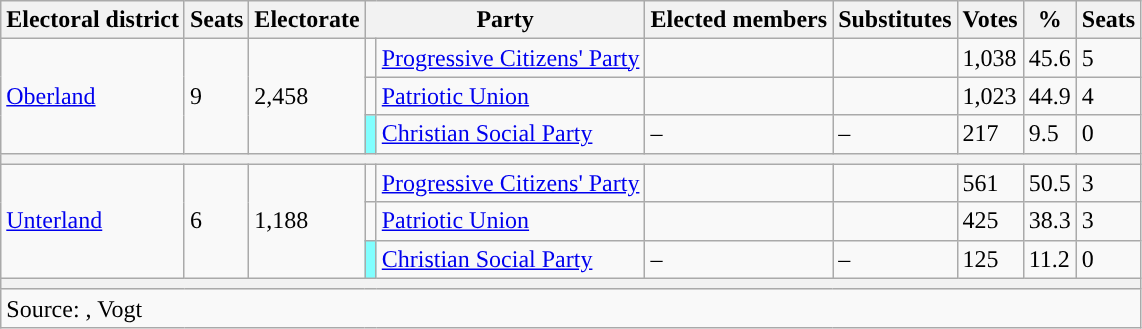<table class="wikitable">
<tr>
<th>Electoral district</th>
<th>Seats</th>
<th>Electorate</th>
<th colspan="2">Party</th>
<th>Elected members</th>
<th>Substitutes</th>
<th>Votes</th>
<th>%</th>
<th>Seats</th>
</tr>
<tr>
<td rowspan="3"><a href='#'>Oberland</a></td>
<td rowspan="3">9</td>
<td rowspan="3">2,458</td>
<td></td>
<td><a href='#'>Progressive Citizens' Party</a></td>
<td></td>
<td></td>
<td>1,038</td>
<td>45.6</td>
<td>5</td>
</tr>
<tr>
<td></td>
<td><a href='#'>Patriotic Union</a></td>
<td></td>
<td></td>
<td>1,023</td>
<td>44.9</td>
<td>4</td>
</tr>
<tr>
<td bgcolor=#80FFFF></td>
<td><a href='#'>Christian Social Party</a></td>
<td>–</td>
<td>–</td>
<td>217</td>
<td>9.5</td>
<td>0</td>
</tr>
<tr>
<th colspan="10"></th>
</tr>
<tr>
<td rowspan="3"><a href='#'>Unterland</a></td>
<td rowspan="3">6</td>
<td rowspan="3">1,188</td>
<td></td>
<td><a href='#'>Progressive Citizens' Party</a></td>
<td></td>
<td></td>
<td>561</td>
<td>50.5</td>
<td>3</td>
</tr>
<tr>
<td></td>
<td><a href='#'>Patriotic Union</a></td>
<td></td>
<td></td>
<td>425</td>
<td>38.3</td>
<td>3</td>
</tr>
<tr>
<td bgcolor=#80FFFF></td>
<td><a href='#'>Christian Social Party</a></td>
<td>–</td>
<td>–</td>
<td>125</td>
<td>11.2</td>
<td>0</td>
</tr>
<tr>
<th colspan="10"></th>
</tr>
<tr>
<td colspan="10">Source: , Vogt</td>
</tr>
</table>
